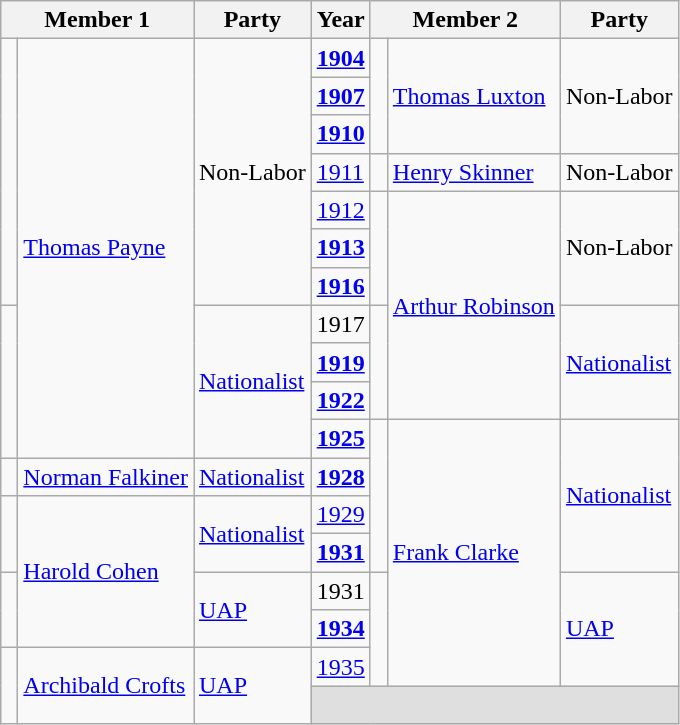<table class="wikitable">
<tr>
<th colspan=2>Member 1</th>
<th>Party</th>
<th>Year</th>
<th colspan=2>Member 2</th>
<th>Party</th>
</tr>
<tr>
<td rowspan=7 > </td>
<td rowspan=11><a href='#'>Thomas Payne</a></td>
<td rowspan=7>Non-Labor</td>
<td><strong><a href='#'>1904</a></strong></td>
<td rowspan=3 > </td>
<td rowspan=3><a href='#'>Thomas Luxton</a></td>
<td rowspan=3>Non-Labor</td>
</tr>
<tr>
<td><strong><a href='#'>1907</a></strong></td>
</tr>
<tr>
<td><strong><a href='#'>1910</a></strong></td>
</tr>
<tr>
<td><a href='#'>1911</a></td>
<td> </td>
<td><a href='#'>Henry Skinner</a></td>
<td>Non-Labor</td>
</tr>
<tr>
<td><a href='#'>1912</a></td>
<td rowspan=3 > </td>
<td rowspan=6><a href='#'>Arthur Robinson</a></td>
<td rowspan=3>Non-Labor</td>
</tr>
<tr>
<td><strong><a href='#'>1913</a></strong></td>
</tr>
<tr>
<td><strong><a href='#'>1916</a></strong></td>
</tr>
<tr>
<td rowspan=4 > </td>
<td rowspan=4><a href='#'>Nationalist</a></td>
<td>1917</td>
<td rowspan=3 > </td>
<td rowspan=3><a href='#'>Nationalist</a></td>
</tr>
<tr>
<td><strong><a href='#'>1919</a></strong></td>
</tr>
<tr>
<td><strong><a href='#'>1922</a></strong></td>
</tr>
<tr>
<td><strong><a href='#'>1925</a></strong></td>
<td rowspan=4 > </td>
<td rowspan=7><a href='#'>Frank Clarke</a></td>
<td rowspan=4><a href='#'>Nationalist</a></td>
</tr>
<tr>
<td> </td>
<td><a href='#'>Norman Falkiner</a></td>
<td><a href='#'>Nationalist</a></td>
<td><strong><a href='#'>1928</a></strong></td>
</tr>
<tr>
<td rowspan=2 > </td>
<td rowspan=4><a href='#'>Harold Cohen</a></td>
<td rowspan=2><a href='#'>Nationalist</a></td>
<td><a href='#'>1929</a></td>
</tr>
<tr>
<td><strong><a href='#'>1931</a></strong></td>
</tr>
<tr>
<td rowspan=2 > </td>
<td rowspan=2><a href='#'>UAP</a></td>
<td>1931</td>
<td rowspan=3 > </td>
<td rowspan=3><a href='#'>UAP</a></td>
</tr>
<tr>
<td><strong><a href='#'>1934</a></strong></td>
</tr>
<tr>
<td rowspan=2 > </td>
<td rowspan=2><a href='#'>Archibald Crofts</a></td>
<td rowspan=2><a href='#'>UAP</a></td>
<td><a href='#'>1935</a></td>
</tr>
<tr>
<td colspan=4  bgcolor=#DFDFDF> </td>
</tr>
</table>
